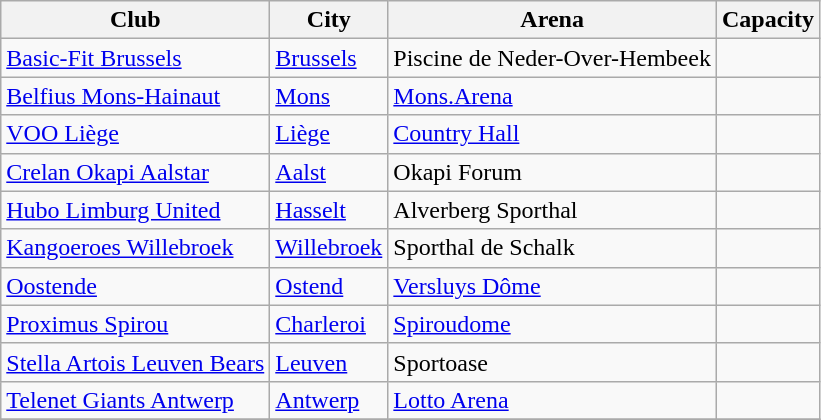<table class="wikitable sortable">
<tr>
<th>Club</th>
<th>City</th>
<th>Arena</th>
<th>Capacity</th>
</tr>
<tr>
<td><a href='#'>Basic-Fit Brussels</a></td>
<td><a href='#'>Brussels</a></td>
<td>Piscine de Neder-Over-Hembeek</td>
<td align=center></td>
</tr>
<tr>
<td><a href='#'>Belfius Mons-Hainaut</a></td>
<td><a href='#'>Mons</a></td>
<td><a href='#'>Mons.Arena</a></td>
<td align=center></td>
</tr>
<tr>
<td><a href='#'>VOO Liège</a></td>
<td><a href='#'>Liège</a></td>
<td><a href='#'>Country Hall</a></td>
<td align=center></td>
</tr>
<tr>
<td><a href='#'>Crelan Okapi Aalstar</a></td>
<td><a href='#'>Aalst</a></td>
<td>Okapi Forum</td>
<td align=center></td>
</tr>
<tr>
<td><a href='#'>Hubo Limburg United</a></td>
<td><a href='#'>Hasselt</a></td>
<td>Alverberg Sporthal</td>
<td></td>
</tr>
<tr>
<td><a href='#'>Kangoeroes Willebroek</a></td>
<td><a href='#'>Willebroek</a></td>
<td>Sporthal de Schalk</td>
<td align=center></td>
</tr>
<tr>
<td><a href='#'>Oostende</a></td>
<td><a href='#'>Ostend</a></td>
<td><a href='#'>Versluys Dôme</a></td>
<td align=center></td>
</tr>
<tr>
<td><a href='#'>Proximus Spirou</a></td>
<td><a href='#'>Charleroi</a></td>
<td><a href='#'>Spiroudome</a></td>
<td align=center></td>
</tr>
<tr>
<td><a href='#'>Stella Artois Leuven Bears</a></td>
<td><a href='#'>Leuven</a></td>
<td>Sportoase</td>
<td align=center></td>
</tr>
<tr>
<td><a href='#'>Telenet Giants Antwerp</a></td>
<td><a href='#'>Antwerp</a></td>
<td><a href='#'>Lotto Arena</a></td>
<td align=center></td>
</tr>
<tr>
</tr>
</table>
